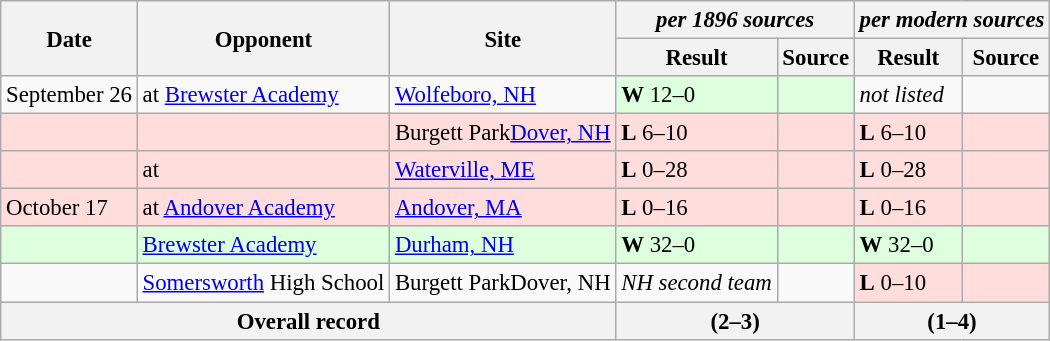<table class="wikitable" style="text-align:left; font-size: 95%;">
<tr>
<th rowspan=2>Date</th>
<th rowspan=2>Opponent</th>
<th rowspan=2>Site</th>
<th colspan=2><em>per 1896 sources</em></th>
<th colspan=2><em>per modern sources</em></th>
</tr>
<tr>
<th>Result</th>
<th>Source</th>
<th>Result</th>
<th>Source</th>
</tr>
<tr>
<td>September 26</td>
<td>at <a href='#'>Brewster Academy</a></td>
<td><a href='#'>Wolfeboro, NH</a></td>
<td bgcolor=#DDFFDD><strong>W</strong> 12–0</td>
<td bgcolor=#DDFFDD></td>
<td><em>not listed</em></td>
<td></td>
</tr>
<tr style="background:#FFDDDD;">
<td></td>
<td></td>
<td>Burgett Park<a href='#'>Dover, NH</a></td>
<td><strong>L</strong> 6–10</td>
<td></td>
<td><strong>L</strong> 6–10</td>
<td></td>
</tr>
<tr style="background:#FFDDDD;">
<td></td>
<td>at </td>
<td><a href='#'>Waterville, ME</a></td>
<td><strong>L</strong> 0–28</td>
<td></td>
<td><strong>L</strong> 0–28</td>
<td></td>
</tr>
<tr style="background:#FFDDDD;">
<td>October 17</td>
<td>at <a href='#'>Andover Academy</a></td>
<td><a href='#'>Andover, MA</a></td>
<td><strong>L</strong> 0–16</td>
<td></td>
<td><strong>L</strong> 0–16</td>
<td></td>
</tr>
<tr style="background:#DDFFDD;">
<td></td>
<td><a href='#'>Brewster Academy</a></td>
<td><a href='#'>Durham, NH</a></td>
<td><strong>W</strong> 32–0</td>
<td></td>
<td><strong>W</strong> 32–0</td>
<td></td>
</tr>
<tr>
<td></td>
<td><a href='#'>Somersworth</a> High School</td>
<td>Burgett ParkDover, NH</td>
<td><em>NH second team</em></td>
<td></td>
<td bgcolor=#FFDDDD><strong>L</strong> 0–10</td>
<td bgcolor=#FFDDDD></td>
</tr>
<tr>
<th colspan=3>Overall record</th>
<th colspan=2>(2–3)</th>
<th colspan=2>(1–4)</th>
</tr>
</table>
